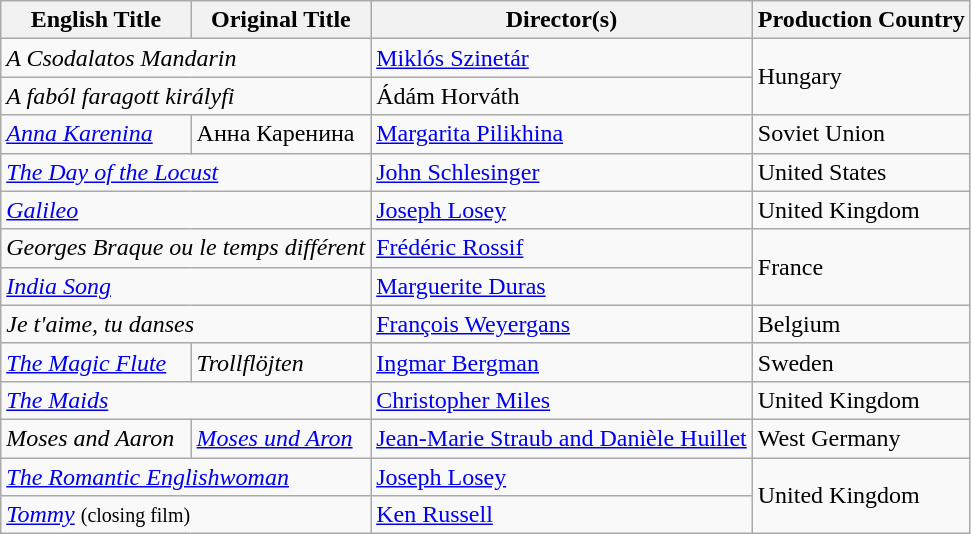<table class="wikitable">
<tr>
<th>English Title</th>
<th>Original Title</th>
<th>Director(s)</th>
<th>Production Country</th>
</tr>
<tr>
<td colspan="2"><em>A Csodalatos Mandarin</em></td>
<td><a href='#'>Miklós Szinetár</a></td>
<td rowspan="2">Hungary</td>
</tr>
<tr>
<td colspan="2"><em>A faból faragott királyfi</em></td>
<td>Ádám Horváth</td>
</tr>
<tr>
<td><em><a href='#'>Anna Karenina</a></em></td>
<td>Анна Каренина</td>
<td><a href='#'>Margarita Pilikhina</a></td>
<td>Soviet Union</td>
</tr>
<tr>
<td colspan="2"><em><a href='#'>The Day of the Locust</a></em></td>
<td><a href='#'>John Schlesinger</a></td>
<td>United States</td>
</tr>
<tr>
<td colspan="2"><em><a href='#'>Galileo</a></em></td>
<td><a href='#'>Joseph Losey</a></td>
<td>United Kingdom</td>
</tr>
<tr>
<td colspan="2"><em>Georges Braque ou le temps différent</em></td>
<td><a href='#'>Frédéric Rossif</a></td>
<td rowspan="2">France</td>
</tr>
<tr>
<td colspan="2"><em><a href='#'>India Song</a></em></td>
<td><a href='#'>Marguerite Duras</a></td>
</tr>
<tr>
<td colspan="2"><em>Je t'aime, tu danses</em></td>
<td><a href='#'>François Weyergans</a></td>
<td>Belgium</td>
</tr>
<tr>
<td><a href='#'><em>The Magic Flute</em></a></td>
<td><em>Trollflöjten</em></td>
<td><a href='#'>Ingmar Bergman</a></td>
<td>Sweden</td>
</tr>
<tr>
<td colspan="2"><em><a href='#'>The Maids</a></em></td>
<td><a href='#'>Christopher Miles</a></td>
<td>United Kingdom</td>
</tr>
<tr>
<td><em>Moses and Aaron</em></td>
<td><em><a href='#'>Moses und Aron</a></em></td>
<td><a href='#'>Jean-Marie Straub and Danièle Huillet</a></td>
<td>West Germany</td>
</tr>
<tr>
<td colspan="2"><em><a href='#'>The Romantic Englishwoman</a></em></td>
<td><a href='#'>Joseph Losey</a></td>
<td rowspan="2">United Kingdom</td>
</tr>
<tr>
<td colspan="2"><em><a href='#'>Tommy</a></em> <small>(closing film)</small></td>
<td><a href='#'>Ken Russell</a></td>
</tr>
</table>
